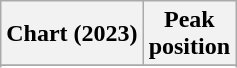<table class="wikitable sortable plainrowheaders" style="text-align:center">
<tr>
<th scope="col">Chart (2023)</th>
<th scope="col">Peak<br> position</th>
</tr>
<tr>
</tr>
<tr>
</tr>
</table>
